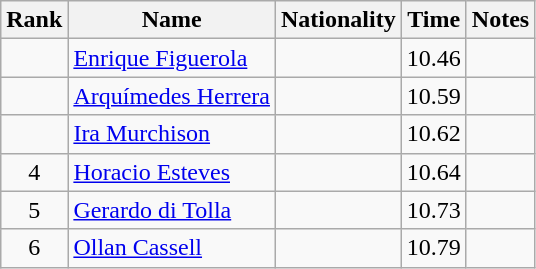<table class="wikitable sortable" style="text-align:center">
<tr>
<th>Rank</th>
<th>Name</th>
<th>Nationality</th>
<th>Time</th>
<th>Notes</th>
</tr>
<tr>
<td></td>
<td align=left><a href='#'>Enrique Figuerola</a></td>
<td align=left></td>
<td>10.46</td>
<td></td>
</tr>
<tr>
<td></td>
<td align=left><a href='#'>Arquímedes Herrera</a></td>
<td align=left></td>
<td>10.59</td>
<td></td>
</tr>
<tr>
<td></td>
<td align=left><a href='#'>Ira Murchison</a></td>
<td align=left></td>
<td>10.62</td>
<td></td>
</tr>
<tr>
<td>4</td>
<td align=left><a href='#'>Horacio Esteves</a></td>
<td align=left></td>
<td>10.64</td>
<td></td>
</tr>
<tr>
<td>5</td>
<td align=left><a href='#'>Gerardo di Tolla</a></td>
<td align=left></td>
<td>10.73</td>
<td></td>
</tr>
<tr>
<td>6</td>
<td align=left><a href='#'>Ollan Cassell</a></td>
<td align=left></td>
<td>10.79</td>
<td></td>
</tr>
</table>
